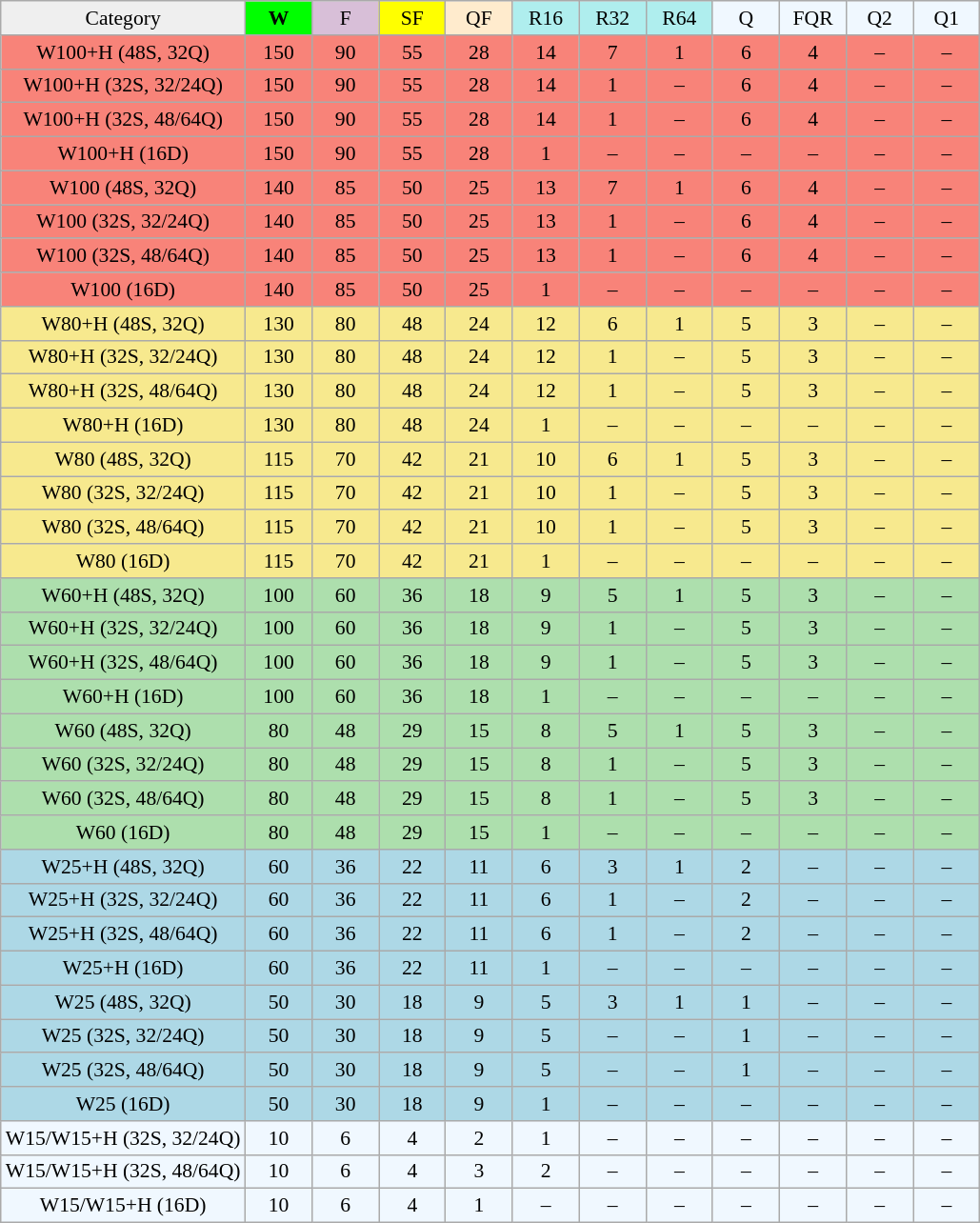<table class="wikitable" style="font-size:90%">
<tr align=center>
<td style="background:#efefef;">Category</td>
<td style="width:40px; background:lime;"><strong>W</strong></td>
<td style="width:40px; background:thistle;">F</td>
<td style="width:40px; background:#ff0;">SF</td>
<td style="width:40px; background:#ffebcd;">QF</td>
<td style="width:40px; background:#afeeee;">R16</td>
<td style="width:40px; background:#afeeee;">R32</td>
<td style="width:40px; background:#afeeee;">R64</td>
<td style="width:40px; background:#f0f8ff;">Q</td>
<td style="width:40px; background:#f0f8ff;">FQR</td>
<td style="width:40px; background:#f0f8ff;">Q2</td>
<td style="width:40px; background:#f0f8ff;">Q1</td>
</tr>
<tr style="text-align:center; background:#f88379;">
<td>W100+H (48S, 32Q)</td>
<td>150</td>
<td>90</td>
<td>55</td>
<td>28</td>
<td>14</td>
<td>7</td>
<td>1</td>
<td>6</td>
<td>4</td>
<td>–</td>
<td>–</td>
</tr>
<tr style="text-align:center; background:#f88379;">
<td>W100+H (32S, 32/24Q)</td>
<td>150</td>
<td>90</td>
<td>55</td>
<td>28</td>
<td>14</td>
<td>1</td>
<td>–</td>
<td>6</td>
<td>4</td>
<td>–</td>
<td>–</td>
</tr>
<tr style="text-align:center; background:#f88379;">
<td>W100+H (32S, 48/64Q)</td>
<td>150</td>
<td>90</td>
<td>55</td>
<td>28</td>
<td>14</td>
<td>1</td>
<td>–</td>
<td>6</td>
<td>4</td>
<td>–</td>
<td>–</td>
</tr>
<tr style="text-align:center; background:#f88379;">
<td>W100+H (16D)</td>
<td>150</td>
<td>90</td>
<td>55</td>
<td>28</td>
<td>1</td>
<td>–</td>
<td>–</td>
<td>–</td>
<td>–</td>
<td>–</td>
<td>–</td>
</tr>
<tr style="text-align:center; background:#f88379;">
<td>W100 (48S, 32Q)</td>
<td>140</td>
<td>85</td>
<td>50</td>
<td>25</td>
<td>13</td>
<td>7</td>
<td>1</td>
<td>6</td>
<td>4</td>
<td>–</td>
<td>–</td>
</tr>
<tr style="text-align:center; background:#f88379;">
<td>W100 (32S, 32/24Q)</td>
<td>140</td>
<td>85</td>
<td>50</td>
<td>25</td>
<td>13</td>
<td>1</td>
<td>–</td>
<td>6</td>
<td>4</td>
<td>–</td>
<td>–</td>
</tr>
<tr style="text-align:center; background:#f88379;">
<td>W100 (32S, 48/64Q)</td>
<td>140</td>
<td>85</td>
<td>50</td>
<td>25</td>
<td>13</td>
<td>1</td>
<td>–</td>
<td>6</td>
<td>4</td>
<td>–</td>
<td>–</td>
</tr>
<tr style="text-align:center; background:#f88379;">
<td>W100 (16D)</td>
<td>140</td>
<td>85</td>
<td>50</td>
<td>25</td>
<td>1</td>
<td>–</td>
<td>–</td>
<td>–</td>
<td>–</td>
<td>–</td>
<td>–</td>
</tr>
<tr style="text-align:center; background:#f7e98e;">
<td>W80+H (48S, 32Q)</td>
<td>130</td>
<td>80</td>
<td>48</td>
<td>24</td>
<td>12</td>
<td>6</td>
<td>1</td>
<td>5</td>
<td>3</td>
<td>–</td>
<td>–</td>
</tr>
<tr style="text-align:center; background:#f7e98e;">
<td>W80+H (32S, 32/24Q)</td>
<td>130</td>
<td>80</td>
<td>48</td>
<td>24</td>
<td>12</td>
<td>1</td>
<td>–</td>
<td>5</td>
<td>3</td>
<td>–</td>
<td>–</td>
</tr>
<tr style="text-align:center; background:#f7e98e;">
<td>W80+H (32S, 48/64Q)</td>
<td>130</td>
<td>80</td>
<td>48</td>
<td>24</td>
<td>12</td>
<td>1</td>
<td>–</td>
<td>5</td>
<td>3</td>
<td>–</td>
<td>–</td>
</tr>
<tr style="text-align:center; background:#f7e98e;">
<td>W80+H (16D)</td>
<td>130</td>
<td>80</td>
<td>48</td>
<td>24</td>
<td>1</td>
<td>–</td>
<td>–</td>
<td>–</td>
<td>–</td>
<td>–</td>
<td>–</td>
</tr>
<tr style="text-align:center; background:#f7e98e;">
<td>W80 (48S, 32Q)</td>
<td>115</td>
<td>70</td>
<td>42</td>
<td>21</td>
<td>10</td>
<td>6</td>
<td>1</td>
<td>5</td>
<td>3</td>
<td>–</td>
<td>–</td>
</tr>
<tr style="text-align:center; background:#f7e98e;">
<td>W80 (32S, 32/24Q)</td>
<td>115</td>
<td>70</td>
<td>42</td>
<td>21</td>
<td>10</td>
<td>1</td>
<td>–</td>
<td>5</td>
<td>3</td>
<td>–</td>
<td>–</td>
</tr>
<tr style="text-align:center; background:#f7e98e;">
<td>W80 (32S, 48/64Q)</td>
<td>115</td>
<td>70</td>
<td>42</td>
<td>21</td>
<td>10</td>
<td>1</td>
<td>–</td>
<td>5</td>
<td>3</td>
<td>–</td>
<td>–</td>
</tr>
<tr style="text-align:center; background:#f7e98e;">
<td>W80 (16D)</td>
<td>115</td>
<td>70</td>
<td>42</td>
<td>21</td>
<td>1</td>
<td>–</td>
<td>–</td>
<td>–</td>
<td>–</td>
<td>–</td>
<td>–</td>
</tr>
<tr style="text-align:center; background:#addfad;">
<td>W60+H (48S, 32Q)</td>
<td>100</td>
<td>60</td>
<td>36</td>
<td>18</td>
<td>9</td>
<td>5</td>
<td>1</td>
<td>5</td>
<td>3</td>
<td>–</td>
<td>–</td>
</tr>
<tr style="text-align:center; background:#addfad;">
<td>W60+H (32S, 32/24Q)</td>
<td>100</td>
<td>60</td>
<td>36</td>
<td>18</td>
<td>9</td>
<td>1</td>
<td>–</td>
<td>5</td>
<td>3</td>
<td>–</td>
<td>–</td>
</tr>
<tr style="text-align:center; background:#addfad;">
<td>W60+H (32S, 48/64Q)</td>
<td>100</td>
<td>60</td>
<td>36</td>
<td>18</td>
<td>9</td>
<td>1</td>
<td>–</td>
<td>5</td>
<td>3</td>
<td>–</td>
<td>–</td>
</tr>
<tr style="text-align:center; background:#addfad;">
<td>W60+H (16D)</td>
<td>100</td>
<td>60</td>
<td>36</td>
<td>18</td>
<td>1</td>
<td>–</td>
<td>–</td>
<td>–</td>
<td>–</td>
<td>–</td>
<td>–</td>
</tr>
<tr style="text-align:center; background:#addfad;">
<td>W60 (48S, 32Q)</td>
<td>80</td>
<td>48</td>
<td>29</td>
<td>15</td>
<td>8</td>
<td>5</td>
<td>1</td>
<td>5</td>
<td>3</td>
<td>–</td>
<td>–</td>
</tr>
<tr style="text-align:center; background:#addfad;">
<td>W60 (32S, 32/24Q)</td>
<td>80</td>
<td>48</td>
<td>29</td>
<td>15</td>
<td>8</td>
<td>1</td>
<td>–</td>
<td>5</td>
<td>3</td>
<td>–</td>
<td>–</td>
</tr>
<tr style="text-align:center; background:#addfad;">
<td>W60 (32S, 48/64Q)</td>
<td>80</td>
<td>48</td>
<td>29</td>
<td>15</td>
<td>8</td>
<td>1</td>
<td>–</td>
<td>5</td>
<td>3</td>
<td>–</td>
<td>–</td>
</tr>
<tr style="text-align:center; background:#addfad;">
<td>W60 (16D)</td>
<td>80</td>
<td>48</td>
<td>29</td>
<td>15</td>
<td>1</td>
<td>–</td>
<td>–</td>
<td>–</td>
<td>–</td>
<td>–</td>
<td>–</td>
</tr>
<tr style="text-align:center; background:lightblue;">
<td>W25+H (48S, 32Q)</td>
<td>60</td>
<td>36</td>
<td>22</td>
<td>11</td>
<td>6</td>
<td>3</td>
<td>1</td>
<td>2</td>
<td>–</td>
<td>–</td>
<td>–</td>
</tr>
<tr style="text-align:center; background:lightblue;">
<td>W25+H (32S, 32/24Q)</td>
<td>60</td>
<td>36</td>
<td>22</td>
<td>11</td>
<td>6</td>
<td>1</td>
<td>–</td>
<td>2</td>
<td>–</td>
<td>–</td>
<td>–</td>
</tr>
<tr style="text-align:center; background:lightblue;">
<td>W25+H (32S, 48/64Q)</td>
<td>60</td>
<td>36</td>
<td>22</td>
<td>11</td>
<td>6</td>
<td>1</td>
<td>–</td>
<td>2</td>
<td>–</td>
<td>–</td>
<td>–</td>
</tr>
<tr style="text-align:center; background:lightblue;">
<td>W25+H (16D)</td>
<td>60</td>
<td>36</td>
<td>22</td>
<td>11</td>
<td>1</td>
<td>–</td>
<td>–</td>
<td>–</td>
<td>–</td>
<td>–</td>
<td>–</td>
</tr>
<tr style="text-align:center; background:lightblue;">
<td>W25 (48S, 32Q)</td>
<td>50</td>
<td>30</td>
<td>18</td>
<td>9</td>
<td>5</td>
<td>3</td>
<td>1</td>
<td>1</td>
<td>–</td>
<td>–</td>
<td>–</td>
</tr>
<tr style="text-align:center; background:lightblue;">
<td>W25 (32S, 32/24Q)</td>
<td>50</td>
<td>30</td>
<td>18</td>
<td>9</td>
<td>5</td>
<td>–</td>
<td>–</td>
<td>1</td>
<td>–</td>
<td>–</td>
<td>–</td>
</tr>
<tr style="text-align:center; background:lightblue;">
<td>W25 (32S, 48/64Q)</td>
<td>50</td>
<td>30</td>
<td>18</td>
<td>9</td>
<td>5</td>
<td>–</td>
<td>–</td>
<td>1</td>
<td>–</td>
<td>–</td>
<td>–</td>
</tr>
<tr style="text-align:center; background:lightblue;">
<td>W25 (16D)</td>
<td>50</td>
<td>30</td>
<td>18</td>
<td>9</td>
<td>1</td>
<td>–</td>
<td>–</td>
<td>–</td>
<td>–</td>
<td>–</td>
<td>–</td>
</tr>
<tr style="text-align:center; background:#f0f8ff;">
<td>W15/W15+H (32S, 32/24Q)</td>
<td>10</td>
<td>6</td>
<td>4</td>
<td>2</td>
<td>1</td>
<td>–</td>
<td>–</td>
<td>–</td>
<td>–</td>
<td>–</td>
<td>–</td>
</tr>
<tr style="text-align:center; background:#f0f8ff;">
<td>W15/W15+H (32S, 48/64Q)</td>
<td>10</td>
<td>6</td>
<td>4</td>
<td>3</td>
<td>2</td>
<td>–</td>
<td>–</td>
<td>–</td>
<td>–</td>
<td>–</td>
<td>–</td>
</tr>
<tr style="text-align:center; background:#f0f8ff;">
<td>W15/W15+H (16D)</td>
<td>10</td>
<td>6</td>
<td>4</td>
<td>1</td>
<td>–</td>
<td>–</td>
<td>–</td>
<td>–</td>
<td>–</td>
<td>–</td>
<td>–</td>
</tr>
</table>
